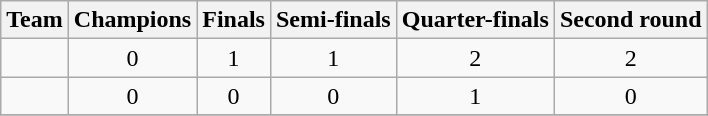<table class="wikitable sortable" style="text-align:center">
<tr>
<th>Team</th>
<th>Champions</th>
<th>Finals</th>
<th>Semi-finals</th>
<th>Quarter-finals</th>
<th>Second round</th>
</tr>
<tr>
<td align=left></td>
<td>0</td>
<td>1</td>
<td>1</td>
<td>2</td>
<td>2</td>
</tr>
<tr>
<td align=left></td>
<td>0</td>
<td>0</td>
<td>0</td>
<td>1</td>
<td>0</td>
</tr>
<tr>
</tr>
</table>
